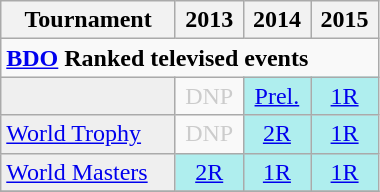<table class="wikitable" style="width:20%; margin:0">
<tr>
<th>Tournament</th>
<th>2013</th>
<th>2014</th>
<th>2015</th>
</tr>
<tr>
<td colspan="31" align="left"><strong><a href='#'>BDO</a> Ranked televised events</strong></td>
</tr>
<tr>
<td style="background:#efefef;"></td>
<td style="text-align:center; color:#ccc;">DNP</td>
<td style="text-align:center; background:#afeeee;"><a href='#'>Prel.</a></td>
<td style="text-align:center; background:#afeeee;"><a href='#'>1R</a></td>
</tr>
<tr>
<td style="background:#efefef;"><a href='#'>World Trophy</a></td>
<td style="text-align:center; color:#ccc;">DNP</td>
<td style="text-align:center; background:#afeeee;"><a href='#'>2R</a></td>
<td style="text-align:center; background:#afeeee;"><a href='#'>1R</a></td>
</tr>
<tr>
<td style="background:#efefef;" align=left><a href='#'>World Masters</a></td>
<td style="text-align:center; background:#afeeee;"><a href='#'>2R</a></td>
<td style="text-align:center; background:#afeeee;"><a href='#'>1R</a></td>
<td style="text-align:center; background:#afeeee;"><a href='#'>1R</a></td>
</tr>
<tr>
</tr>
</table>
